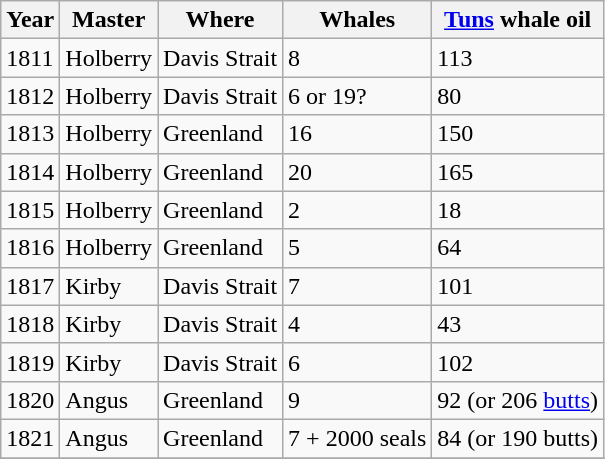<table class="sortable wikitable">
<tr>
<th>Year</th>
<th>Master</th>
<th>Where</th>
<th>Whales</th>
<th><a href='#'>Tuns</a> whale oil</th>
</tr>
<tr>
<td>1811</td>
<td>Holberry</td>
<td>Davis Strait</td>
<td>8</td>
<td>113</td>
</tr>
<tr>
<td>1812</td>
<td>Holberry</td>
<td>Davis Strait</td>
<td>6 or 19?</td>
<td>80</td>
</tr>
<tr>
<td>1813</td>
<td>Holberry</td>
<td>Greenland</td>
<td>16</td>
<td>150</td>
</tr>
<tr>
<td>1814</td>
<td>Holberry</td>
<td>Greenland</td>
<td>20</td>
<td>165</td>
</tr>
<tr>
<td>1815</td>
<td>Holberry</td>
<td>Greenland</td>
<td>2</td>
<td>18</td>
</tr>
<tr>
<td>1816</td>
<td>Holberry</td>
<td>Greenland</td>
<td>5</td>
<td>64</td>
</tr>
<tr>
<td>1817</td>
<td>Kirby</td>
<td>Davis Strait</td>
<td>7</td>
<td>101</td>
</tr>
<tr>
<td>1818</td>
<td>Kirby</td>
<td>Davis Strait</td>
<td>4</td>
<td>43</td>
</tr>
<tr>
<td>1819</td>
<td>Kirby</td>
<td>Davis Strait</td>
<td>6</td>
<td>102</td>
</tr>
<tr>
<td>1820</td>
<td>Angus</td>
<td>Greenland</td>
<td>9</td>
<td>92 (or 206 <a href='#'>butts</a>)</td>
</tr>
<tr>
<td>1821</td>
<td>Angus</td>
<td>Greenland</td>
<td>7 + 2000 seals</td>
<td>84 (or 190 butts)</td>
</tr>
<tr>
</tr>
</table>
